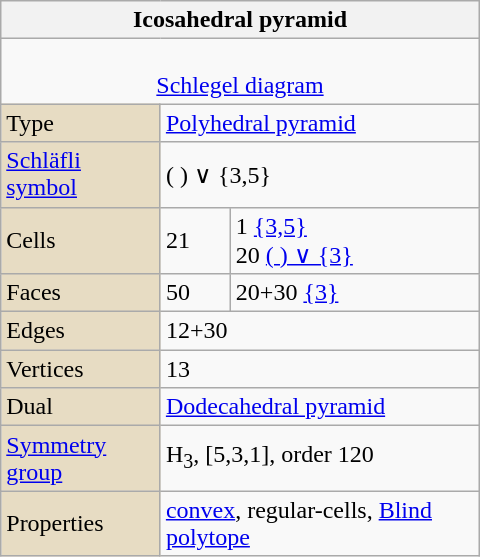<table class="wikitable" align="right" style="margin-left:10px" width="320">
<tr>
<th bgcolor=#e7dcc3 colspan=3>Icosahedral pyramid</th>
</tr>
<tr>
<td align=center colspan=3><br><a href='#'>Schlegel diagram</a></td>
</tr>
<tr>
<td bgcolor=#e7dcc3>Type</td>
<td colspan=2><a href='#'>Polyhedral pyramid</a></td>
</tr>
<tr>
<td bgcolor=#e7dcc3><a href='#'>Schläfli symbol</a></td>
<td colspan=2>( ) ∨ {3,5}</td>
</tr>
<tr>
<td bgcolor=#e7dcc3>Cells</td>
<td>21</td>
<td>1 <a href='#'>{3,5}</a> <br>20 <a href='#'>( ) ∨ {3}</a> </td>
</tr>
<tr>
<td bgcolor=#e7dcc3>Faces</td>
<td>50</td>
<td>20+30 <a href='#'>{3}</a></td>
</tr>
<tr>
<td bgcolor=#e7dcc3>Edges</td>
<td colspan=2>12+30</td>
</tr>
<tr>
<td bgcolor=#e7dcc3>Vertices</td>
<td colspan=2>13</td>
</tr>
<tr>
<td bgcolor=#e7dcc3>Dual</td>
<td colspan=2><a href='#'>Dodecahedral pyramid</a></td>
</tr>
<tr>
<td bgcolor=#e7dcc3><a href='#'>Symmetry group</a></td>
<td colspan=2>H<sub>3</sub>, [5,3,1], order 120</td>
</tr>
<tr>
<td bgcolor=#e7dcc3>Properties</td>
<td colspan=2><a href='#'>convex</a>, regular-cells, <a href='#'>Blind polytope</a></td>
</tr>
</table>
